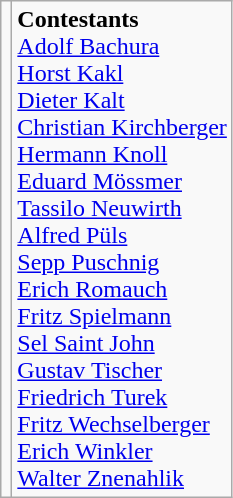<table class="wikitable" style="text-align:center">
<tr>
<td></td>
<td align=left><strong>Contestants</strong><br> <a href='#'>Adolf Bachura</a> <br> <a href='#'>Horst Kakl</a> <br> <a href='#'>Dieter Kalt</a> <br> <a href='#'>Christian Kirchberger</a> <br> <a href='#'>Hermann Knoll</a> <br> <a href='#'>Eduard Mössmer</a> <br> <a href='#'>Tassilo Neuwirth</a> <br> <a href='#'>Alfred Püls</a> <br> <a href='#'>Sepp Puschnig</a> <br> <a href='#'>Erich Romauch</a> <br> <a href='#'>Fritz Spielmann</a> <br> <a href='#'>Sel Saint John</a> <br> <a href='#'>Gustav Tischer</a> <br> <a href='#'>Friedrich Turek</a> <br> <a href='#'>Fritz Wechselberger</a> <br> <a href='#'>Erich Winkler</a> <br> <a href='#'>Walter Znenahlik</a></td>
</tr>
</table>
